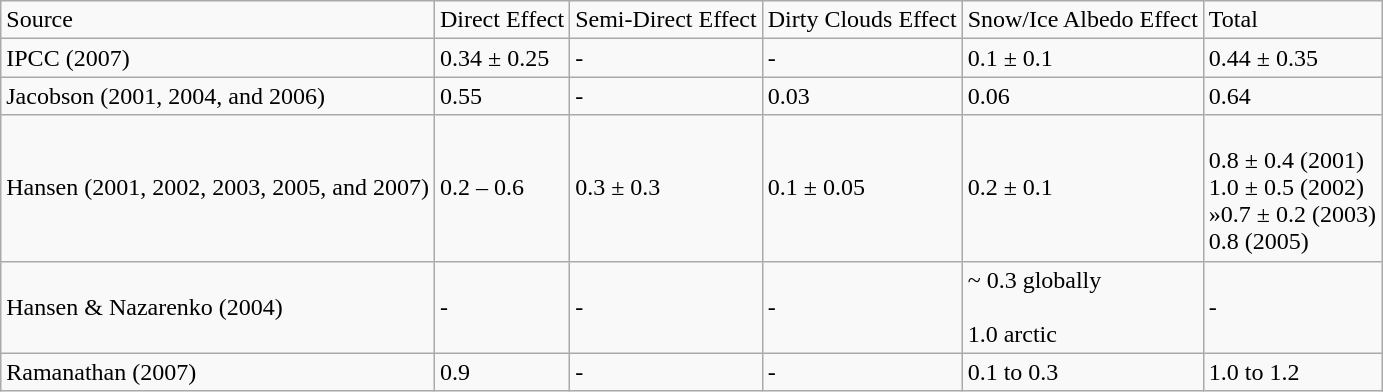<table class="wikitable">
<tr>
<td>Source</td>
<td>Direct Effect</td>
<td>Semi-Direct Effect</td>
<td>Dirty Clouds Effect</td>
<td>Snow/Ice Albedo Effect</td>
<td>Total</td>
</tr>
<tr>
<td>IPCC (2007)</td>
<td>0.34 ± 0.25</td>
<td>-</td>
<td>-</td>
<td>0.1 ± 0.1</td>
<td>0.44 ± 0.35</td>
</tr>
<tr>
<td>Jacobson (2001, 2004, and 2006)</td>
<td>0.55</td>
<td>-</td>
<td>0.03</td>
<td>0.06</td>
<td>0.64</td>
</tr>
<tr>
<td>Hansen (2001, 2002, 2003, 2005, and 2007)</td>
<td>0.2 – 0.6</td>
<td>0.3 ± 0.3</td>
<td>0.1 ± 0.05</td>
<td>0.2 ± 0.1</td>
<td><br>0.8 ± 0.4 (2001)
<br>1.0 ± 0.5 (2002)
<br>»0.7 ± 0.2 (2003)
<br>0.8 (2005)</td>
</tr>
<tr>
<td>Hansen & Nazarenko (2004)</td>
<td>-</td>
<td>-</td>
<td>-</td>
<td>~ 0.3 globally<br><br>1.0 arctic</td>
<td>-</td>
</tr>
<tr>
<td>Ramanathan (2007)</td>
<td>0.9</td>
<td>-</td>
<td>-</td>
<td>0.1 to 0.3</td>
<td>1.0 to 1.2</td>
</tr>
</table>
